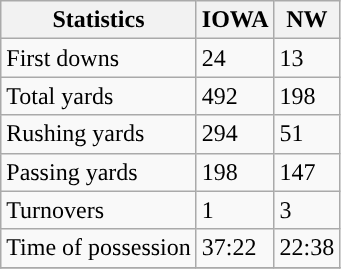<table class="wikitable">
<tr>
<th>Statistics</th>
<th>IOWA</th>
<th>NW</th>
</tr>
<tr>
<td>First downs</td>
<td>24</td>
<td>13</td>
</tr>
<tr>
<td>Total yards</td>
<td>492</td>
<td>198</td>
</tr>
<tr>
<td>Rushing yards</td>
<td>294</td>
<td>51</td>
</tr>
<tr>
<td>Passing yards</td>
<td>198</td>
<td>147</td>
</tr>
<tr>
<td>Turnovers</td>
<td>1</td>
<td>3</td>
</tr>
<tr>
<td>Time of possession</td>
<td>37:22</td>
<td>22:38</td>
</tr>
<tr>
</tr>
</table>
